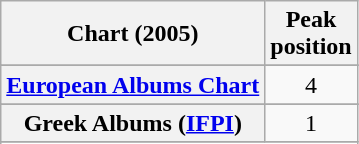<table class="wikitable sortable plainrowheaders" style="text-align:center">
<tr>
<th scope="col">Chart (2005)</th>
<th scope="col">Peak<br>position</th>
</tr>
<tr>
</tr>
<tr>
</tr>
<tr>
</tr>
<tr>
</tr>
<tr>
</tr>
<tr>
<th scope="row"><a href='#'>European Albums Chart</a></th>
<td>4</td>
</tr>
<tr>
</tr>
<tr>
</tr>
<tr>
</tr>
<tr>
<th scope="row">Greek Albums (<a href='#'>IFPI</a>)</th>
<td>1</td>
</tr>
<tr>
</tr>
<tr>
</tr>
<tr>
</tr>
<tr>
</tr>
<tr>
</tr>
<tr>
</tr>
<tr>
</tr>
</table>
